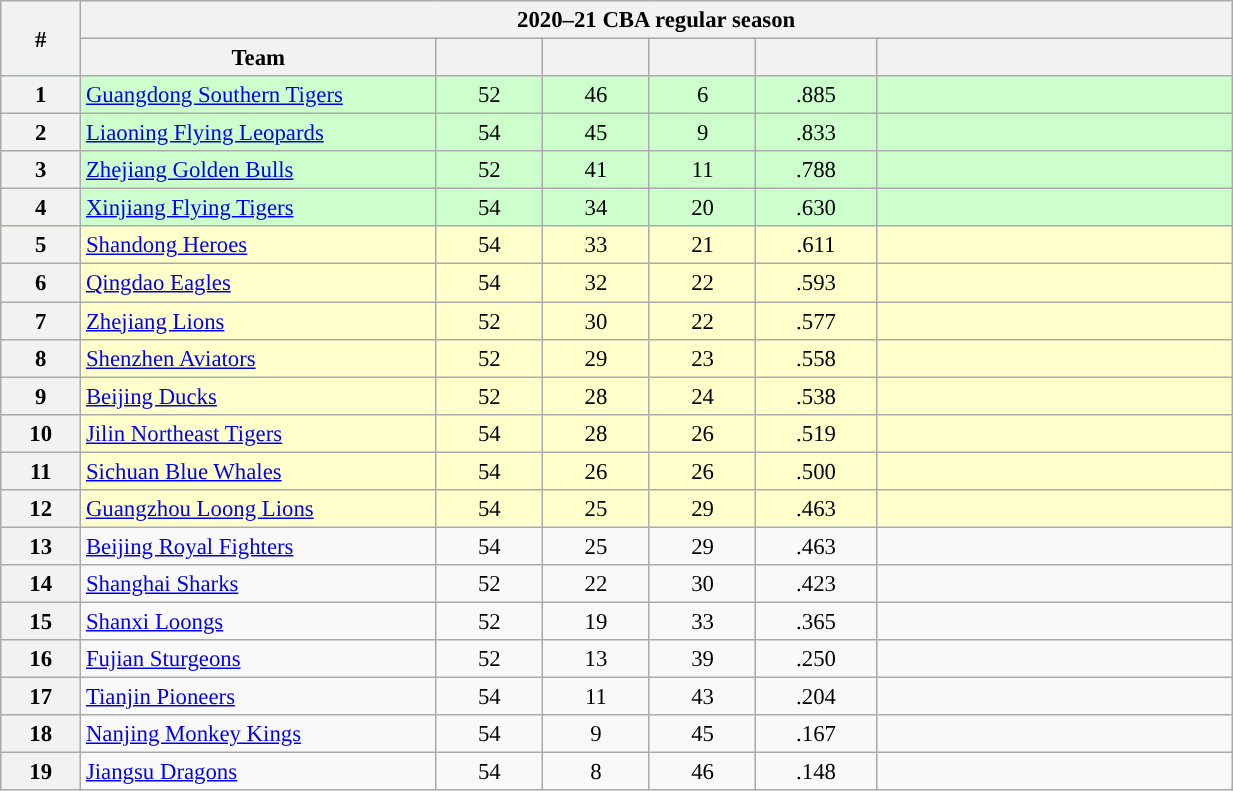<table class="wikitable"  style="width:65%; font-size:95%;">
<tr>
<th style="width:2%;" rowspan="2">#</th>
<th colspan="6" style="text-align:center;">2020–21 CBA regular season</th>
</tr>
<tr style="text-align:center;">
<th style="width:10%;">Team</th>
<th style="width:3%;"></th>
<th style="width:3%;"></th>
<th style="width:3%;"></th>
<th style="width:3%;"></th>
<th style="width:10%;"></th>
</tr>
<tr style="text-align:center; background:#cfc;">
<th>1</th>
<td style="text-align:left;"><a href='#'>Guangdong Southern Tigers</a></td>
<td>52</td>
<td>46</td>
<td>6</td>
<td>.885</td>
<td></td>
</tr>
<tr style="text-align:center; background:#cfc;">
<th>2</th>
<td style="text-align:left;"><a href='#'>Liaoning Flying Leopards</a></td>
<td>54</td>
<td>45</td>
<td>9</td>
<td>.833</td>
<td></td>
</tr>
<tr style="text-align:center; background:#cfc;">
<th>3</th>
<td style="text-align:left;"><a href='#'>Zhejiang Golden Bulls</a></td>
<td>52</td>
<td>41</td>
<td>11</td>
<td>.788</td>
<td></td>
</tr>
<tr style="text-align:center; background:#cfc;">
<th>4</th>
<td style="text-align:left;"><a href='#'>Xinjiang Flying Tigers</a></td>
<td>54</td>
<td>34</td>
<td>20</td>
<td>.630</td>
<td></td>
</tr>
<tr style="text-align:center; background:#ffc;">
<th>5</th>
<td style="text-align:left;"><a href='#'>Shandong Heroes</a></td>
<td>54</td>
<td>33</td>
<td>21</td>
<td>.611</td>
<td></td>
</tr>
<tr style="text-align:center; background:#ffc;">
<th>6</th>
<td style="text-align:left;"><a href='#'>Qingdao Eagles</a></td>
<td>54</td>
<td>32</td>
<td>22</td>
<td>.593</td>
<td></td>
</tr>
<tr style="text-align:center; background:#ffc;">
<th>7</th>
<td style="text-align:left;"><a href='#'>Zhejiang Lions</a></td>
<td>52</td>
<td>30</td>
<td>22</td>
<td>.577</td>
<td></td>
</tr>
<tr style="text-align:center; background:#ffc;">
<th>8</th>
<td style="text-align:left;"><a href='#'>Shenzhen Aviators</a></td>
<td>52</td>
<td>29</td>
<td>23</td>
<td>.558</td>
<td></td>
</tr>
<tr style="text-align:center; background:#ffc;">
<th>9</th>
<td style="text-align:left;"><a href='#'>Beijing Ducks</a></td>
<td>52</td>
<td>28</td>
<td>24</td>
<td>.538</td>
<td></td>
</tr>
<tr style="text-align:center; background:#ffc;">
<th>10</th>
<td style="text-align:left;"><a href='#'>Jilin Northeast Tigers</a></td>
<td>54</td>
<td>28</td>
<td>26</td>
<td>.519</td>
<td></td>
</tr>
<tr style="text-align:center; background:#ffc;">
<th>11</th>
<td style="text-align:left;"><a href='#'>Sichuan Blue Whales</a></td>
<td>54</td>
<td>26</td>
<td>26</td>
<td>.500</td>
<td></td>
</tr>
<tr style="text-align:center; background:#ffc;">
<th>12</th>
<td style="text-align:left;"><a href='#'>Guangzhou Loong Lions</a></td>
<td>54</td>
<td>25</td>
<td>29</td>
<td>.463</td>
<td></td>
</tr>
<tr style="text-align:center;">
<th>13</th>
<td style="text-align:left;"><a href='#'>Beijing Royal Fighters</a></td>
<td>54</td>
<td>25</td>
<td>29</td>
<td>.463</td>
<td></td>
</tr>
<tr style="text-align:center;">
<th>14</th>
<td style="text-align:left;"><a href='#'>Shanghai Sharks</a></td>
<td>52</td>
<td>22</td>
<td>30</td>
<td>.423</td>
<td></td>
</tr>
<tr style="text-align:center;">
<th>15</th>
<td style="text-align:left;"><a href='#'>Shanxi Loongs</a></td>
<td>52</td>
<td>19</td>
<td>33</td>
<td>.365</td>
<td></td>
</tr>
<tr style="text-align:center;">
<th>16</th>
<td style="text-align:left;"><a href='#'>Fujian Sturgeons</a></td>
<td>52</td>
<td>13</td>
<td>39</td>
<td>.250</td>
<td></td>
</tr>
<tr style="text-align:center;">
<th>17</th>
<td style="text-align:left;"><a href='#'>Tianjin Pioneers</a></td>
<td>54</td>
<td>11</td>
<td>43</td>
<td>.204</td>
<td></td>
</tr>
<tr style="text-align:center;">
<th>18</th>
<td style="text-align:left;"><a href='#'>Nanjing Monkey Kings</a></td>
<td>54</td>
<td>9</td>
<td>45</td>
<td>.167</td>
<td></td>
</tr>
<tr style="text-align:center;">
<th>19</th>
<td style="text-align:left;"><a href='#'>Jiangsu Dragons</a></td>
<td>54</td>
<td>8</td>
<td>46</td>
<td>.148</td>
<td></td>
</tr>
</table>
